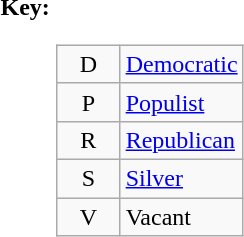<table>
<tr valign=top>
<th>Key:</th>
<td><br><table class=wikitable>
<tr>
<td align=center width=35px >D</td>
<td><a href='#'>Democratic</a></td>
</tr>
<tr>
<td align=center width=35px >P</td>
<td><a href='#'>Populist</a></td>
</tr>
<tr>
<td align=center width=35px >R</td>
<td><a href='#'>Republican</a></td>
</tr>
<tr>
<td align=center width=35px >S</td>
<td><a href='#'>Silver</a></td>
</tr>
<tr>
<td align=center width=35px >V</td>
<td>Vacant</td>
</tr>
</table>
</td>
</tr>
</table>
